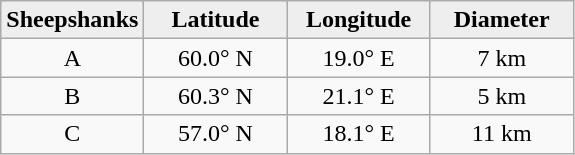<table class="wikitable">
<tr>
<th width="25%" style="background:#eeeeee;">Sheepshanks</th>
<th width="25%" style="background:#eeeeee;">Latitude</th>
<th width="25%" style="background:#eeeeee;">Longitude</th>
<th width="25%" style="background:#eeeeee;">Diameter</th>
</tr>
<tr>
<td align="center">A</td>
<td align="center">60.0° N</td>
<td align="center">19.0° E</td>
<td align="center">7 km</td>
</tr>
<tr>
<td align="center">B</td>
<td align="center">60.3° N</td>
<td align="center">21.1° E</td>
<td align="center">5 km</td>
</tr>
<tr>
<td align="center">C</td>
<td align="center">57.0° N</td>
<td align="center">18.1° E</td>
<td align="center">11 km</td>
</tr>
</table>
